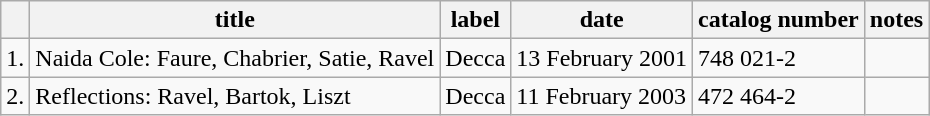<table class="wikitable">
<tr>
<th></th>
<th>title</th>
<th>label</th>
<th>date</th>
<th>catalog number</th>
<th>notes</th>
</tr>
<tr>
<td>1.</td>
<td>Naida Cole: Faure, Chabrier, Satie, Ravel</td>
<td>Decca</td>
<td>13 February 2001</td>
<td>748 021-2</td>
<td></td>
</tr>
<tr>
<td>2.</td>
<td>Reflections: Ravel, Bartok, Liszt</td>
<td>Decca</td>
<td>11 February 2003</td>
<td>472 464-2</td>
<td></td>
</tr>
</table>
